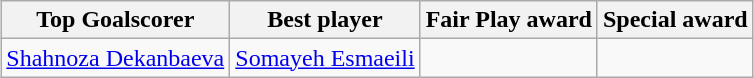<table class="wikitable" style="text-align: center; margin: 0 auto;">
<tr>
<th>Top Goalscorer</th>
<th>Best player</th>
<th>Fair Play award</th>
<th>Special award</th>
</tr>
<tr>
<td> <a href='#'>Shahnoza Dekanbaeva</a></td>
<td> <a href='#'>Somayeh Esmaeili</a></td>
<td></td>
<td></td>
</tr>
</table>
